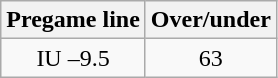<table class="wikitable">
<tr align="center">
<th style=>Pregame line</th>
<th style=>Over/under</th>
</tr>
<tr align="center">
<td>IU –9.5</td>
<td>63</td>
</tr>
</table>
